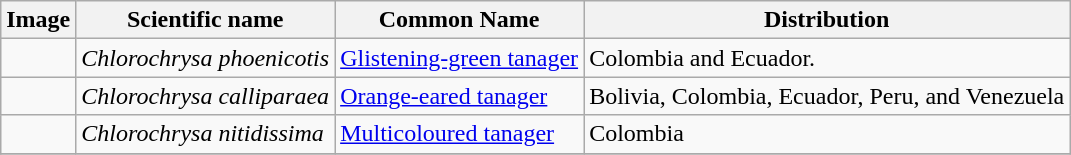<table class="wikitable">
<tr>
<th>Image</th>
<th>Scientific name</th>
<th>Common Name</th>
<th>Distribution</th>
</tr>
<tr>
<td></td>
<td><em>Chlorochrysa phoenicotis</em></td>
<td><a href='#'>Glistening-green tanager</a></td>
<td>Colombia and Ecuador.</td>
</tr>
<tr>
<td></td>
<td><em>Chlorochrysa calliparaea</em></td>
<td><a href='#'>Orange-eared tanager</a></td>
<td>Bolivia, Colombia, Ecuador, Peru, and Venezuela</td>
</tr>
<tr>
<td></td>
<td><em>Chlorochrysa nitidissima</em></td>
<td><a href='#'>Multicoloured tanager</a></td>
<td>Colombia</td>
</tr>
<tr>
</tr>
</table>
